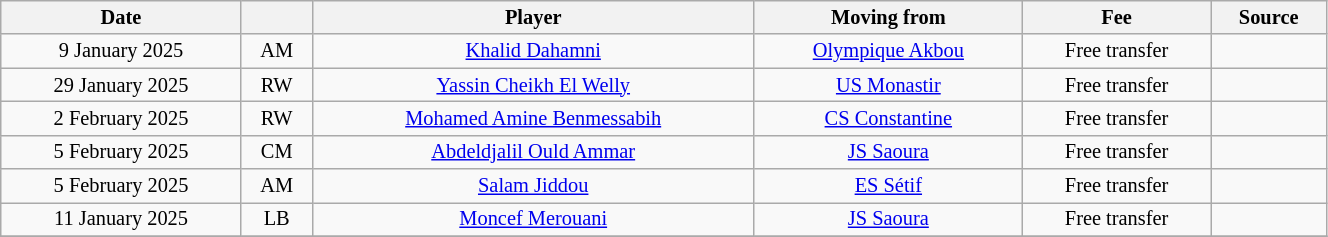<table class="wikitable sortable" style="width:70%; text-align:center; font-size:85%; text-align:centre;">
<tr>
<th>Date</th>
<th></th>
<th>Player</th>
<th>Moving from</th>
<th>Fee</th>
<th>Source</th>
</tr>
<tr>
<td>9 January 2025</td>
<td>AM</td>
<td> <a href='#'>Khalid Dahamni</a></td>
<td><a href='#'>Olympique Akbou</a></td>
<td>Free transfer</td>
<td></td>
</tr>
<tr>
<td>29 January 2025</td>
<td>RW</td>
<td> <a href='#'>Yassin Cheikh El Welly</a></td>
<td> <a href='#'>US Monastir</a></td>
<td>Free transfer</td>
<td></td>
</tr>
<tr>
<td>2 February 2025</td>
<td>RW</td>
<td> <a href='#'>Mohamed Amine Benmessabih</a></td>
<td><a href='#'>CS Constantine</a></td>
<td>Free transfer</td>
<td></td>
</tr>
<tr>
<td>5 February 2025</td>
<td>CM</td>
<td> <a href='#'>Abdeldjalil Ould Ammar</a></td>
<td><a href='#'>JS Saoura</a></td>
<td>Free transfer</td>
<td></td>
</tr>
<tr>
<td>5 February 2025</td>
<td>AM</td>
<td> <a href='#'>Salam Jiddou</a></td>
<td><a href='#'>ES Sétif</a></td>
<td>Free transfer</td>
<td></td>
</tr>
<tr>
<td>11 January 2025</td>
<td>LB</td>
<td> <a href='#'>Moncef Merouani</a></td>
<td><a href='#'>JS Saoura</a></td>
<td>Free transfer</td>
<td></td>
</tr>
<tr>
</tr>
</table>
